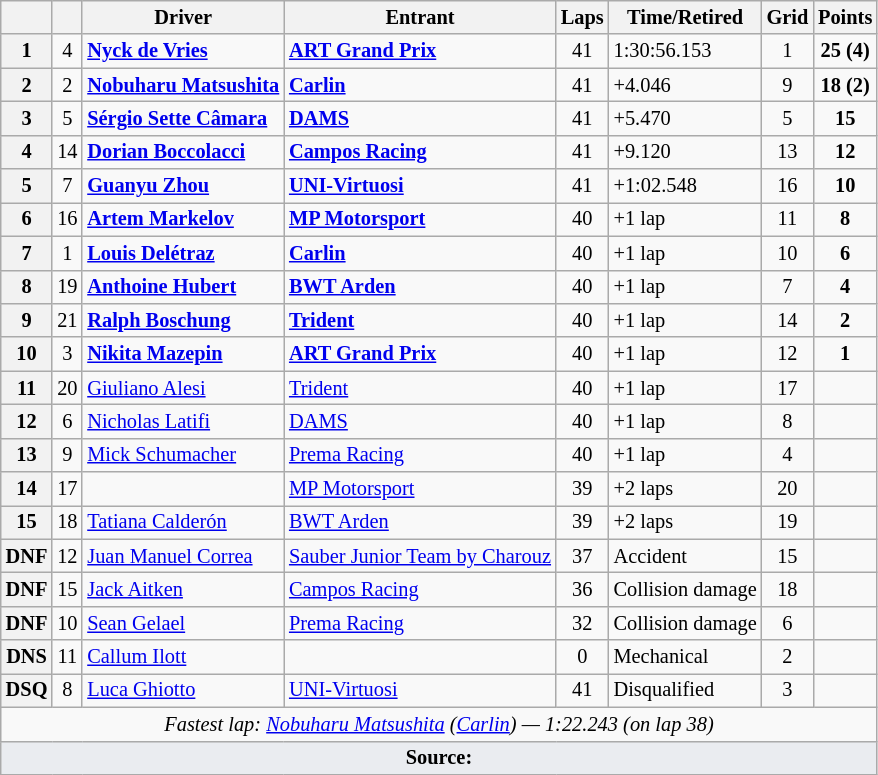<table class="wikitable" style="font-size: 85%;">
<tr>
<th></th>
<th></th>
<th>Driver</th>
<th>Entrant</th>
<th>Laps</th>
<th>Time/Retired</th>
<th>Grid</th>
<th>Points</th>
</tr>
<tr>
<th>1</th>
<td align="center">4</td>
<td> <strong><a href='#'>Nyck de Vries</a></strong></td>
<td><strong><a href='#'>ART Grand Prix</a></strong></td>
<td align="center">41</td>
<td>1:30:56.153</td>
<td align="center">1</td>
<td align="center"><strong>25 (4)</strong></td>
</tr>
<tr>
<th>2</th>
<td align="center">2</td>
<td> <strong><a href='#'>Nobuharu Matsushita</a></strong></td>
<td><strong><a href='#'>Carlin</a></strong></td>
<td align="center">41</td>
<td>+4.046</td>
<td align="center">9</td>
<td align="center"><strong>18 (2)</strong></td>
</tr>
<tr>
<th>3</th>
<td align="center">5</td>
<td> <strong><a href='#'>Sérgio Sette Câmara</a></strong></td>
<td><strong><a href='#'>DAMS</a></strong></td>
<td align="center">41</td>
<td>+5.470</td>
<td align="center">5</td>
<td align="center"><strong>15</strong></td>
</tr>
<tr>
<th>4</th>
<td align="center">14</td>
<td> <strong><a href='#'>Dorian Boccolacci</a></strong></td>
<td><strong><a href='#'>Campos Racing</a></strong></td>
<td align="center">41</td>
<td>+9.120</td>
<td align="center">13</td>
<td align="center"><strong>12</strong></td>
</tr>
<tr>
<th>5</th>
<td align="center">7</td>
<td> <strong><a href='#'>Guanyu Zhou</a></strong></td>
<td><strong><a href='#'>UNI-Virtuosi</a></strong></td>
<td align="center">41</td>
<td>+1:02.548</td>
<td align="center">16</td>
<td align="center"><strong>10</strong></td>
</tr>
<tr>
<th>6</th>
<td align="center">16</td>
<td> <strong><a href='#'>Artem Markelov</a></strong></td>
<td><strong><a href='#'>MP Motorsport</a></strong></td>
<td align="center">40</td>
<td>+1 lap</td>
<td align="center">11</td>
<td align="center"><strong>8</strong></td>
</tr>
<tr>
<th>7</th>
<td align="center">1</td>
<td> <strong><a href='#'>Louis Delétraz</a></strong></td>
<td><strong><a href='#'>Carlin</a></strong></td>
<td align="center">40</td>
<td>+1 lap</td>
<td align="center">10</td>
<td align="center"><strong>6</strong></td>
</tr>
<tr>
<th>8</th>
<td align="center">19</td>
<td> <strong><a href='#'>Anthoine Hubert</a></strong></td>
<td><strong><a href='#'>BWT Arden</a></strong></td>
<td align="center">40</td>
<td>+1 lap</td>
<td align="center">7</td>
<td align="center"><strong>4</strong></td>
</tr>
<tr>
<th>9</th>
<td align="center">21</td>
<td> <strong><a href='#'>Ralph Boschung</a></strong></td>
<td><strong><a href='#'>Trident</a></strong></td>
<td align="center">40</td>
<td>+1 lap</td>
<td align="center">14</td>
<td align="center"><strong>2</strong></td>
</tr>
<tr>
<th>10</th>
<td align="center">3</td>
<td> <strong><a href='#'>Nikita Mazepin</a></strong></td>
<td><strong><a href='#'>ART Grand Prix</a></strong></td>
<td align="center">40</td>
<td>+1 lap</td>
<td align="center">12</td>
<td align="center"><strong>1</strong></td>
</tr>
<tr>
<th>11</th>
<td align="center">20</td>
<td> <a href='#'>Giuliano Alesi</a></td>
<td><a href='#'>Trident</a></td>
<td align="center">40</td>
<td>+1 lap</td>
<td align="center">17</td>
<td align="center"></td>
</tr>
<tr>
<th>12</th>
<td align="center">6</td>
<td> <a href='#'>Nicholas Latifi</a></td>
<td><a href='#'>DAMS</a></td>
<td align="center">40</td>
<td>+1 lap</td>
<td align="center">8</td>
<td align="center"></td>
</tr>
<tr>
<th>13</th>
<td align="center">9</td>
<td> <a href='#'>Mick Schumacher</a></td>
<td><a href='#'>Prema Racing</a></td>
<td align="center">40</td>
<td>+1 lap</td>
<td align="center">4</td>
<td align="center"></td>
</tr>
<tr>
<th>14</th>
<td align="center">17</td>
<td></td>
<td><a href='#'>MP Motorsport</a></td>
<td align="center">39</td>
<td>+2 laps</td>
<td align="center">20</td>
<td align="center"></td>
</tr>
<tr>
<th>15</th>
<td align="center">18</td>
<td> <a href='#'>Tatiana Calderón</a></td>
<td><a href='#'>BWT Arden</a></td>
<td align="center">39</td>
<td>+2 laps</td>
<td align="center">19</td>
<td align="center"></td>
</tr>
<tr>
<th>DNF</th>
<td align="center">12</td>
<td> <a href='#'>Juan Manuel Correa</a></td>
<td><a href='#'>Sauber Junior Team by Charouz</a></td>
<td align="center">37</td>
<td>Accident</td>
<td align="center">15</td>
<td align="center"></td>
</tr>
<tr>
<th>DNF</th>
<td align="center">15</td>
<td> <a href='#'>Jack Aitken</a></td>
<td><a href='#'>Campos Racing</a></td>
<td align="center">36</td>
<td>Collision damage</td>
<td align="center">18</td>
<td align="center"></td>
</tr>
<tr>
<th>DNF</th>
<td align="center">10</td>
<td> <a href='#'>Sean Gelael</a></td>
<td><a href='#'>Prema Racing</a></td>
<td align="center">32</td>
<td nowrap>Collision damage</td>
<td align="center">6</td>
<td align="center"></td>
</tr>
<tr>
<th>DNS</th>
<td align="center">11</td>
<td> <a href='#'>Callum Ilott</a></td>
<td></td>
<td align="center">0</td>
<td>Mechanical</td>
<td align="center">2</td>
<td align="center"></td>
</tr>
<tr>
<th>DSQ</th>
<td align="center">8</td>
<td> <a href='#'>Luca Ghiotto</a></td>
<td><a href='#'>UNI-Virtuosi</a></td>
<td align="center">41</td>
<td>Disqualified</td>
<td align="center">3</td>
<td align="center"></td>
</tr>
<tr>
<td colspan="8" align="center"><em>Fastest lap: <a href='#'>Nobuharu Matsushita</a> (<a href='#'>Carlin</a>) — 1:22.243 (on lap 38)</em></td>
</tr>
<tr>
<td style="background:#eaecf0; text-align:center;" colspan="8"><strong>Source:</strong></td>
</tr>
</table>
